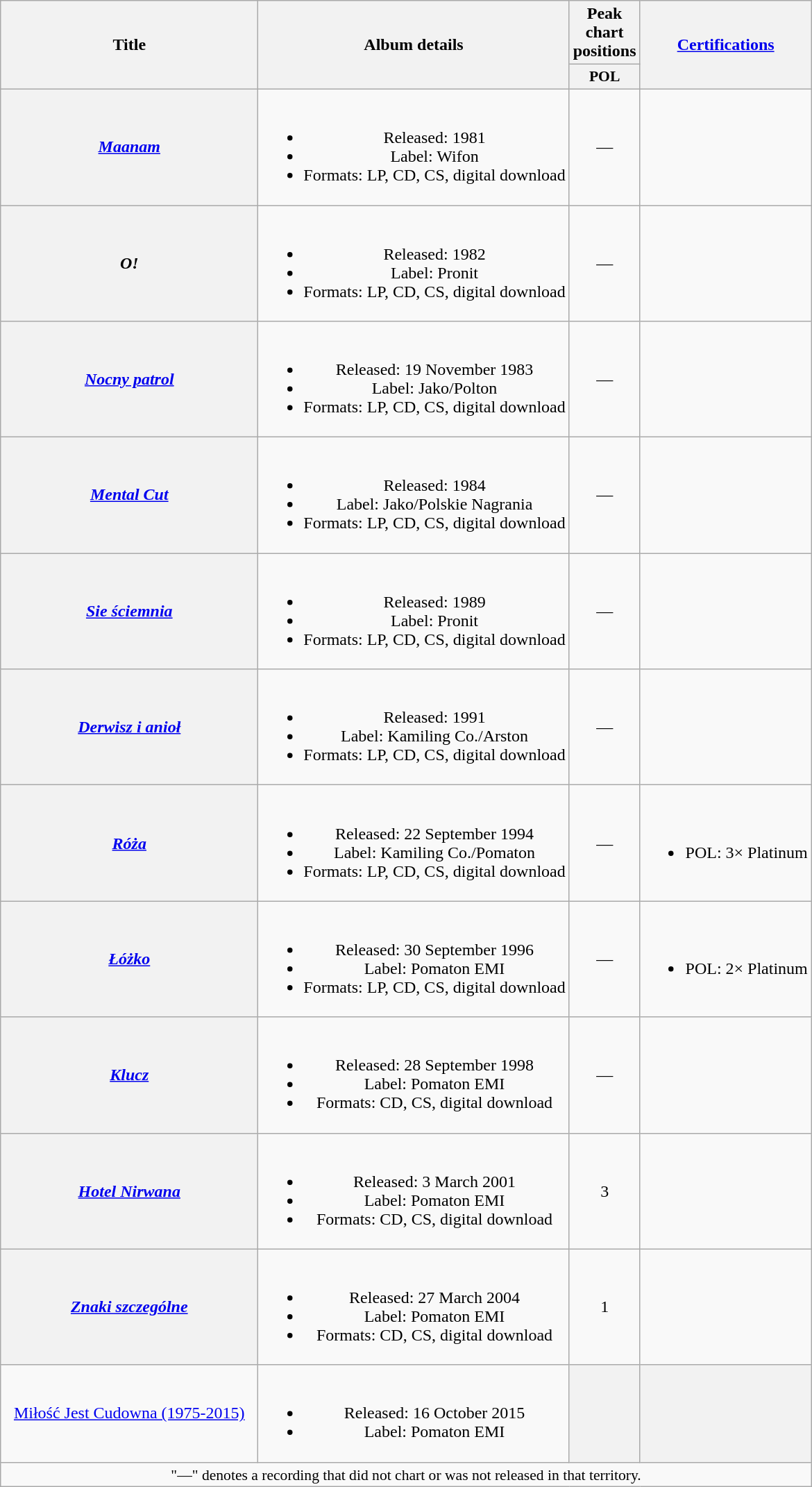<table class="wikitable plainrowheaders" style="text-align:center;">
<tr>
<th scope="col" rowspan="2" style="width:15em;">Title</th>
<th scope="col" rowspan="2">Album details</th>
<th scope="col" colspan="1">Peak chart positions</th>
<th scope="col" rowspan="2"><a href='#'>Certifications</a></th>
</tr>
<tr>
<th scope="col" style="width:3em;font-size:90%;">POL<br></th>
</tr>
<tr>
<th scope="row"><em><a href='#'>Maanam</a></em></th>
<td><br><ul><li>Released: 1981</li><li>Label: Wifon</li><li>Formats: LP, CD, CS, digital download</li></ul></td>
<td>—</td>
<td></td>
</tr>
<tr>
<th scope="row"><em>O!</em></th>
<td><br><ul><li>Released: 1982</li><li>Label: Pronit</li><li>Formats: LP, CD, CS, digital download</li></ul></td>
<td>—</td>
<td></td>
</tr>
<tr>
<th scope="row"><em><a href='#'>Nocny patrol</a></em></th>
<td><br><ul><li>Released: 19 November 1983</li><li>Label: Jako/Polton</li><li>Formats: LP, CD, CS, digital download</li></ul></td>
<td>—</td>
<td></td>
</tr>
<tr>
<th scope="row"><em><a href='#'>Mental Cut</a></em></th>
<td><br><ul><li>Released: 1984</li><li>Label: Jako/Polskie Nagrania</li><li>Formats: LP, CD, CS, digital download</li></ul></td>
<td>—</td>
<td></td>
</tr>
<tr>
<th scope="row"><em><a href='#'>Sie ściemnia</a></em></th>
<td><br><ul><li>Released: 1989</li><li>Label: Pronit</li><li>Formats: LP, CD, CS, digital download</li></ul></td>
<td>—</td>
<td></td>
</tr>
<tr>
<th scope="row"><em><a href='#'>Derwisz i anioł</a></em></th>
<td><br><ul><li>Released: 1991</li><li>Label: Kamiling Co./Arston</li><li>Formats: LP, CD, CS, digital download</li></ul></td>
<td>—</td>
<td></td>
</tr>
<tr>
<th scope="row"><em><a href='#'>Róża</a></em></th>
<td><br><ul><li>Released: 22 September 1994</li><li>Label: Kamiling Co./Pomaton</li><li>Formats: LP, CD, CS, digital download</li></ul></td>
<td>—</td>
<td><br><ul><li>POL: 3× Platinum</li></ul></td>
</tr>
<tr>
<th scope="row"><em><a href='#'>Łóżko</a></em></th>
<td><br><ul><li>Released: 30 September 1996</li><li>Label: Pomaton EMI</li><li>Formats: LP, CD, CS, digital download</li></ul></td>
<td>—</td>
<td><br><ul><li>POL: 2× Platinum</li></ul></td>
</tr>
<tr>
<th scope="row"><em><a href='#'>Klucz</a></em></th>
<td><br><ul><li>Released: 28 September 1998</li><li>Label: Pomaton EMI</li><li>Formats: CD, CS, digital download</li></ul></td>
<td>—</td>
<td></td>
</tr>
<tr>
<th scope="row"><em><a href='#'>Hotel Nirwana</a></em></th>
<td><br><ul><li>Released: 3 March 2001</li><li>Label: Pomaton EMI</li><li>Formats: CD, CS, digital download</li></ul></td>
<td>3</td>
<td></td>
</tr>
<tr>
<th scope="row"><em><a href='#'>Znaki szczególne</a></em></th>
<td><br><ul><li>Released: 27 March 2004</li><li>Label: Pomaton EMI</li><li>Formats: CD, CS, digital download</li></ul></td>
<td>1</td>
<td></td>
</tr>
<tr>
<td><a href='#'>Miłość Jest Cudowna (1975-2015)</a></td>
<td><br><ul><li>Released: 16 October 2015</li><li>Label: Pomaton EMI</li></ul></td>
<th></th>
<th></th>
</tr>
<tr>
<td colspan="20" style="font-size:90%">"—" denotes a recording that did not chart or was not released in that territory.</td>
</tr>
</table>
